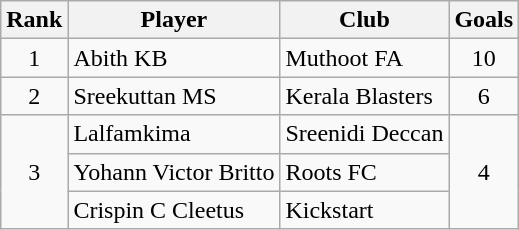<table class="wikitable" style="text-align:center">
<tr>
<th>Rank</th>
<th>Player</th>
<th>Club</th>
<th>Goals</th>
</tr>
<tr>
<td>1</td>
<td align="left">Abith KB</td>
<td align="left">Muthoot FA</td>
<td>10</td>
</tr>
<tr>
<td>2</td>
<td align="left">Sreekuttan MS</td>
<td align="left">Kerala Blasters</td>
<td>6</td>
</tr>
<tr>
<td rowspan="3">3</td>
<td align="left">Lalfamkima</td>
<td align="left">Sreenidi Deccan</td>
<td rowspan="3">4</td>
</tr>
<tr>
<td align="left">Yohann Victor Britto</td>
<td align="left">Roots FC</td>
</tr>
<tr>
<td align="left">Crispin C Cleetus</td>
<td align="left">Kickstart</td>
</tr>
</table>
